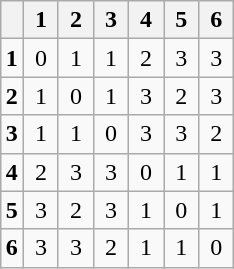<table class="wikitable" style="margin:1em auto;">
<tr>
<th> </th>
<th>1</th>
<th>2</th>
<th>3</th>
<th>4</th>
<th>5</th>
<th>6</th>
</tr>
<tr>
<td><strong>1</strong></td>
<td><span>  0 </span></td>
<td><span>  1  </span></td>
<td><span>   1  </span></td>
<td><span>  2  </span></td>
<td><span>  3 </span></td>
<td><span>  3 </span></td>
</tr>
<tr>
<td><strong>2</strong></td>
<td><span>   1  </span></td>
<td><span>  0  </span></td>
<td><span>   1  </span></td>
<td><span>  3 </span></td>
<td><span>  2 </span></td>
<td><span>  3 </span></td>
</tr>
<tr>
<td><strong>3</strong></td>
<td><span>   1  </span></td>
<td><span>   1  </span></td>
<td><span>  0 </span></td>
<td><span>  3 </span></td>
<td><span>  3 </span></td>
<td><span>  2 </span></td>
</tr>
<tr>
<td><strong>4</strong></td>
<td><span>  2 </span></td>
<td><span>  3 </span></td>
<td><span>  3 </span></td>
<td><span>  0 </span></td>
<td><span>   1  </span></td>
<td><span>   1  </span></td>
</tr>
<tr>
<td><strong>5</strong></td>
<td><span>  3 </span></td>
<td><span>  2 </span></td>
<td><span>  3 </span></td>
<td><span>   1  </span></td>
<td><span> 0 </span></td>
<td><span>   1  </span></td>
</tr>
<tr>
<td><strong>6</strong></td>
<td><span>  3  </span></td>
<td><span>  3 </span></td>
<td><span>  2 </span></td>
<td><span>  1  </span></td>
<td><span>  1  </span></td>
<td><span> 0 </span></td>
</tr>
</table>
